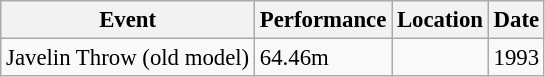<table class="wikitable" style="border-collapse: collapse; font-size: 95%;">
<tr>
<th scope="col">Event</th>
<th scope="col">Performance</th>
<th scope="col">Location</th>
<th scope="col">Date</th>
</tr>
<tr>
<td>Javelin Throw (old model)</td>
<td>64.46m</td>
<td></td>
<td>1993</td>
</tr>
</table>
